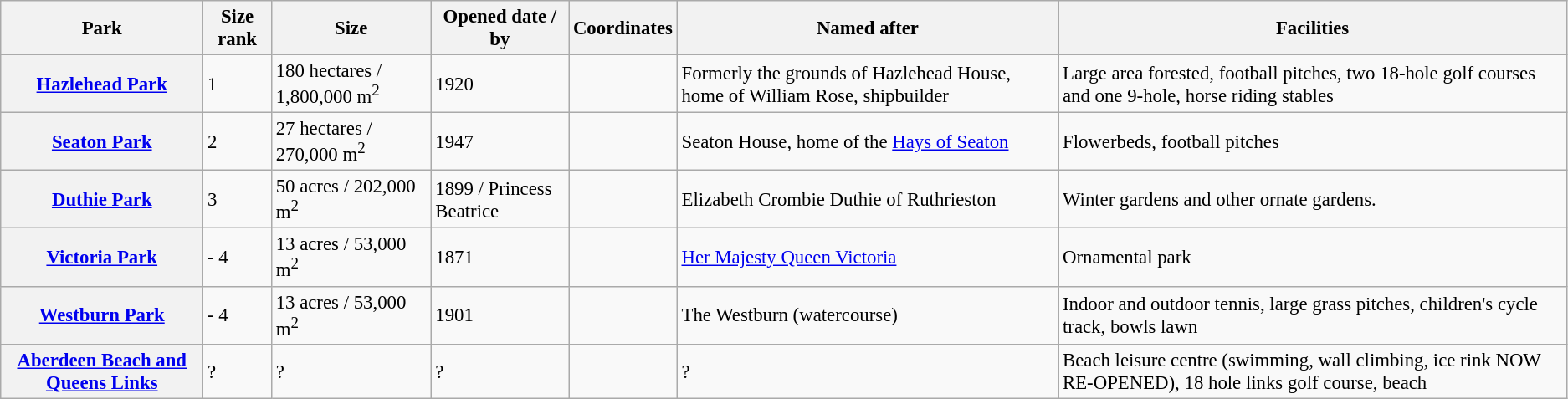<table class="wikitable" style="font-size: 95%;">
<tr>
<th>Park</th>
<th>Size rank</th>
<th>Size</th>
<th>Opened date / by</th>
<th>Coordinates</th>
<th>Named after</th>
<th>Facilities</th>
</tr>
<tr>
<th><a href='#'>Hazlehead Park</a></th>
<td>1</td>
<td>180 hectares / 1,800,000 m<sup>2</sup></td>
<td>1920</td>
<td></td>
<td>Formerly the grounds of Hazlehead House, home of William Rose, shipbuilder</td>
<td>Large area forested, football pitches, two 18-hole golf courses and one 9-hole, horse riding stables</td>
</tr>
<tr>
<th><a href='#'>Seaton Park</a></th>
<td>2</td>
<td>27 hectares / 270,000 m<sup>2</sup></td>
<td>1947</td>
<td></td>
<td>Seaton House, home of the <a href='#'>Hays of Seaton</a></td>
<td>Flowerbeds, football pitches</td>
</tr>
<tr>
<th><a href='#'>Duthie Park</a></th>
<td>3</td>
<td>50 acres / 202,000 m<sup>2</sup></td>
<td>1899 / Princess Beatrice</td>
<td></td>
<td>Elizabeth Crombie Duthie of Ruthrieston</td>
<td>Winter gardens and other ornate gardens.</td>
</tr>
<tr>
<th><a href='#'>Victoria Park</a></th>
<td>- 4</td>
<td>13 acres / 53,000 m<sup>2</sup></td>
<td>1871</td>
<td></td>
<td><a href='#'>Her Majesty Queen Victoria</a></td>
<td>Ornamental park</td>
</tr>
<tr>
<th><a href='#'>Westburn Park</a></th>
<td>- 4</td>
<td>13 acres / 53,000 m<sup>2</sup></td>
<td>1901</td>
<td></td>
<td>The Westburn (watercourse)</td>
<td>Indoor and outdoor tennis, large grass pitches, children's cycle track, bowls lawn</td>
</tr>
<tr>
<th><a href='#'>Aberdeen Beach and Queens Links</a></th>
<td>?</td>
<td>?</td>
<td>?</td>
<td></td>
<td>? </td>
<td>Beach leisure centre (swimming, wall climbing, ice rink NOW RE-OPENED), 18 hole links golf course, beach</td>
</tr>
</table>
